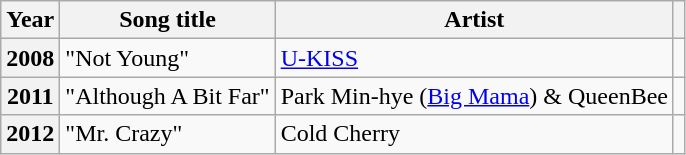<table class="wikitable plainrowheaders sortable">
<tr>
<th scope="col">Year</th>
<th scope="col">Song title</th>
<th scope="col">Artist</th>
<th scope="col" class="unsortable"></th>
</tr>
<tr>
<th scope="row">2008</th>
<td>"Not Young"</td>
<td><a href='#'>U-KISS</a></td>
<td></td>
</tr>
<tr>
<th scope="row">2011</th>
<td>"Although A Bit Far"</td>
<td>Park Min-hye (<a href='#'>Big Mama</a>) & QueenBee</td>
<td></td>
</tr>
<tr>
<th scope="row">2012</th>
<td>"Mr. Crazy"</td>
<td>Cold Cherry</td>
<td></td>
</tr>
</table>
